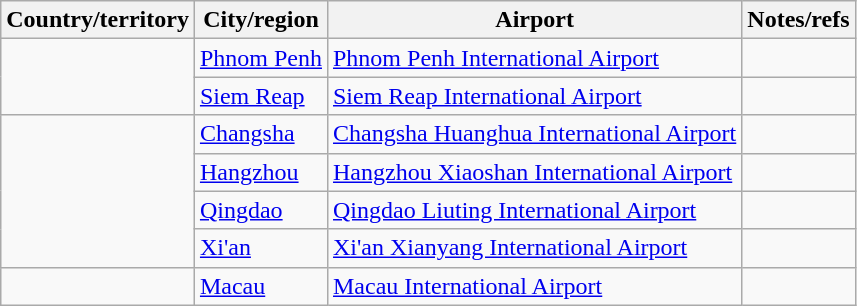<table class="sortable wikitable">
<tr>
<th>Country/territory</th>
<th>City/region</th>
<th>Airport</th>
<th class="unsortable">Notes/refs</th>
</tr>
<tr>
<td rowspan="2"></td>
<td><a href='#'>Phnom Penh</a></td>
<td><a href='#'>Phnom Penh International Airport</a></td>
<td></td>
</tr>
<tr>
<td><a href='#'>Siem Reap</a></td>
<td><a href='#'>Siem Reap International Airport</a></td>
<td></td>
</tr>
<tr>
<td rowspan="4"></td>
<td><a href='#'>Changsha</a></td>
<td><a href='#'>Changsha Huanghua International Airport</a></td>
<td align=center></td>
</tr>
<tr>
<td><a href='#'>Hangzhou</a></td>
<td><a href='#'>Hangzhou Xiaoshan International Airport</a></td>
<td align=center></td>
</tr>
<tr>
<td><a href='#'>Qingdao</a></td>
<td><a href='#'>Qingdao Liuting International Airport</a></td>
<td align=center></td>
</tr>
<tr>
<td><a href='#'>Xi'an</a></td>
<td><a href='#'>Xi'an Xianyang International Airport</a></td>
<td align=center></td>
</tr>
<tr>
<td></td>
<td><a href='#'>Macau</a></td>
<td><a href='#'>Macau International Airport</a></td>
<td align=center></td>
</tr>
</table>
